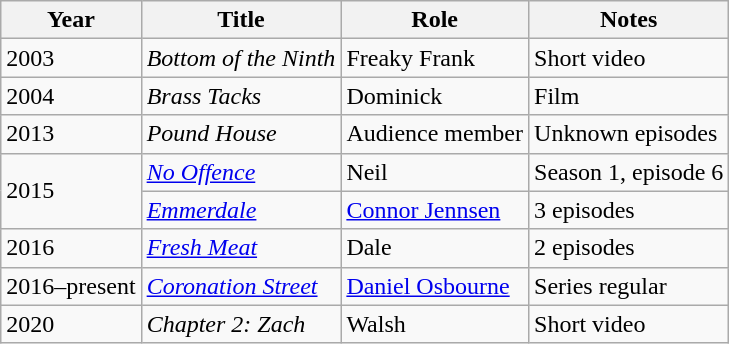<table class="wikitable sortable">
<tr>
<th>Year</th>
<th>Title</th>
<th>Role</th>
<th>Notes</th>
</tr>
<tr>
<td>2003</td>
<td><em>Bottom of the Ninth</em></td>
<td>Freaky Frank</td>
<td>Short video</td>
</tr>
<tr>
<td>2004</td>
<td><em>Brass Tacks</em></td>
<td>Dominick</td>
<td>Film</td>
</tr>
<tr>
<td>2013</td>
<td><em>Pound House</em></td>
<td>Audience member</td>
<td>Unknown episodes</td>
</tr>
<tr>
<td rowspan=2>2015</td>
<td><em><a href='#'>No Offence</a></em></td>
<td>Neil</td>
<td>Season 1, episode 6</td>
</tr>
<tr>
<td><em><a href='#'>Emmerdale</a></em></td>
<td><a href='#'>Connor Jennsen</a></td>
<td>3 episodes</td>
</tr>
<tr>
<td>2016</td>
<td><em><a href='#'>Fresh Meat</a> </em></td>
<td>Dale</td>
<td>2 episodes</td>
</tr>
<tr>
<td>2016–present</td>
<td><em><a href='#'>Coronation Street </a></em></td>
<td><a href='#'>Daniel Osbourne</a></td>
<td>Series regular</td>
</tr>
<tr>
<td>2020</td>
<td><em>Chapter 2: Zach</em></td>
<td>Walsh</td>
<td>Short video</td>
</tr>
</table>
